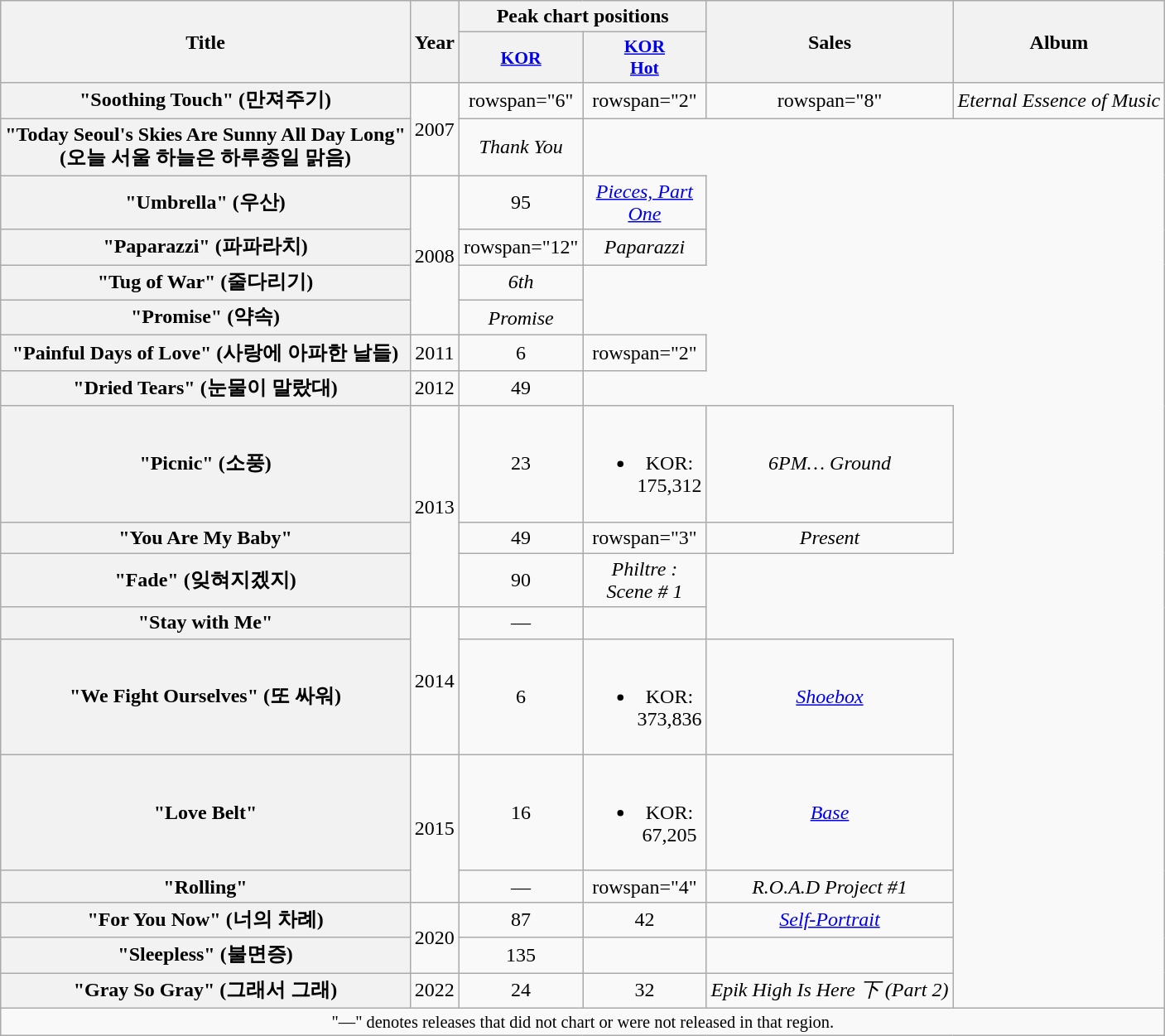<table class="wikitable plainrowheaders" style="text-align:center;">
<tr>
<th scope="col" rowspan="2">Title</th>
<th scope="col" rowspan="2">Year</th>
<th scope="col" colspan="2">Peak chart positions</th>
<th scope="col" rowspan="2">Sales</th>
<th scope="col" rowspan="2">Album</th>
</tr>
<tr>
<th scope="col" style="width:3em;font-size:90%;"><a href='#'>KOR</a><br></th>
<th scope="col" style="width:3em;font-size:90%;"><a href='#'>KOR<br>Hot</a><br></th>
</tr>
<tr>
<th scope="row">"Soothing Touch" (만져주기)<br></th>
<td rowspan="2">2007</td>
<td>rowspan="6" </td>
<td>rowspan="2" </td>
<td>rowspan="8" </td>
<td><em>Eternal Essence of Music</em></td>
</tr>
<tr>
<th scope="row">"Today Seoul's Skies Are Sunny All Day Long" <br> (오늘 서울 하늘은 하루종일 맑음) </th>
<td><em>Thank You</em></td>
</tr>
<tr>
<th scope="row">"Umbrella" (우산)<br></th>
<td rowspan="4">2008</td>
<td>95</td>
<td><em><a href='#'>Pieces, Part One</a></em></td>
</tr>
<tr>
<th scope="row">"Paparazzi" (파파라치)<br></th>
<td>rowspan="12" </td>
<td><em>Paparazzi</em></td>
</tr>
<tr>
<th scope="row">"Tug of War" (줄다리기)<br></th>
<td><em>6th</em></td>
</tr>
<tr>
<th scope="row">"Promise" (약속)<br></th>
<td><em>Promise</em></td>
</tr>
<tr>
<th scope="row">"Painful Days of Love" (사랑에 아파한 날들)<br></th>
<td>2011</td>
<td>6</td>
<td>rowspan="2" </td>
</tr>
<tr>
<th scope="row">"Dried Tears" (눈물이 말랐대)<br></th>
<td>2012</td>
<td>49</td>
</tr>
<tr>
<th scope="row">"Picnic" (소풍)<br></th>
<td rowspan="3">2013</td>
<td>23</td>
<td><br><ul><li>KOR: 175,312</li></ul></td>
<td><em>6PM… Ground</em></td>
</tr>
<tr>
<th scope="row">"You Are My Baby"<br></th>
<td>49</td>
<td>rowspan="3" </td>
<td><em>Present</em></td>
</tr>
<tr>
<th scope="row">"Fade" (잊혀지겠지)<br></th>
<td>90</td>
<td><em>Philtre : Scene # 1</em></td>
</tr>
<tr>
<th scope="row">"Stay with Me"<br></th>
<td rowspan="2">2014</td>
<td>—</td>
<td></td>
</tr>
<tr>
<th scope="row">"We Fight Ourselves" (또 싸워)<br></th>
<td>6</td>
<td><br><ul><li>KOR: 373,836</li></ul></td>
<td><em><a href='#'>Shoebox</a></em></td>
</tr>
<tr>
<th scope="row">"Love Belt"<br></th>
<td rowspan="2">2015</td>
<td>16</td>
<td><br><ul><li>KOR: 67,205</li></ul></td>
<td><em><a href='#'>Base</a></em></td>
</tr>
<tr>
<th scope="row">"Rolling"<br></th>
<td>—</td>
<td>rowspan="4" </td>
<td><em>R.O.A.D Project #1</em></td>
</tr>
<tr>
<th scope="row">"For You Now" (너의 차례)<br></th>
<td rowspan="2">2020</td>
<td>87</td>
<td>42</td>
<td><em><a href='#'>Self-Portrait</a></em></td>
</tr>
<tr>
<th scope="row">"Sleepless" (불면증) <br></th>
<td>135</td>
<td></td>
<td></td>
</tr>
<tr>
<th scope="row">"Gray So Gray" (그래서 그래)<br></th>
<td>2022</td>
<td>24</td>
<td>32</td>
<td><em>Epik High Is Here 下 (Part 2)</em></td>
</tr>
<tr>
<td colspan="6" style="text-align:center; font-size:85%;">"—" denotes releases that did not chart or were not released in that region.</td>
</tr>
</table>
